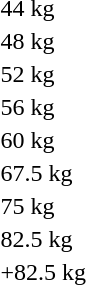<table>
<tr>
<td>44 kg</td>
<td></td>
<td></td>
<td></td>
</tr>
<tr>
<td>48 kg</td>
<td></td>
<td></td>
<td></td>
</tr>
<tr>
<td>52 kg</td>
<td></td>
<td></td>
<td></td>
</tr>
<tr>
<td>56 kg</td>
<td></td>
<td></td>
<td></td>
</tr>
<tr>
<td>60 kg</td>
<td></td>
<td></td>
<td></td>
</tr>
<tr>
<td>67.5 kg</td>
<td></td>
<td></td>
<td></td>
</tr>
<tr>
<td>75 kg</td>
<td></td>
<td></td>
<td></td>
</tr>
<tr>
<td>82.5 kg</td>
<td></td>
<td></td>
<td></td>
</tr>
<tr>
<td>+82.5 kg</td>
<td></td>
<td></td>
<td></td>
</tr>
</table>
